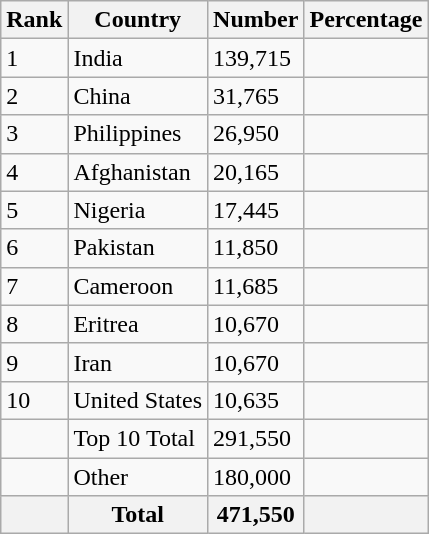<table class="wikitable" style="float: center;">
<tr>
<th>Rank</th>
<th>Country</th>
<th>Number</th>
<th>Percentage</th>
</tr>
<tr>
<td>1</td>
<td>India</td>
<td>139,715</td>
<td></td>
</tr>
<tr>
<td>2</td>
<td>China</td>
<td>31,765</td>
<td></td>
</tr>
<tr>
<td>3</td>
<td>Philippines</td>
<td>26,950</td>
<td></td>
</tr>
<tr>
<td>4</td>
<td>Afghanistan</td>
<td>20,165</td>
<td></td>
</tr>
<tr>
<td>5</td>
<td>Nigeria</td>
<td>17,445</td>
<td></td>
</tr>
<tr>
<td>6</td>
<td>Pakistan</td>
<td>11,850</td>
<td></td>
</tr>
<tr>
<td>7</td>
<td>Cameroon</td>
<td>11,685</td>
<td></td>
</tr>
<tr>
<td>8</td>
<td>Eritrea</td>
<td>10,670</td>
<td></td>
</tr>
<tr>
<td>9</td>
<td>Iran</td>
<td>10,670</td>
<td></td>
</tr>
<tr>
<td>10</td>
<td>United States</td>
<td>10,635</td>
<td></td>
</tr>
<tr>
<td></td>
<td>Top 10 Total</td>
<td>291,550</td>
<td></td>
</tr>
<tr>
<td></td>
<td>Other</td>
<td>180,000</td>
<td></td>
</tr>
<tr>
<th></th>
<th>Total</th>
<th>471,550</th>
<th></th>
</tr>
</table>
